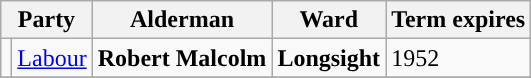<table class="wikitable">
<tr>
<th colspan="2">Party</th>
<th>Alderman</th>
<th>Ward</th>
<th>Term expires</th>
</tr>
<tr>
<td style="background-color:"></td>
<td><a href='#'>Labour</a></td>
<td><strong>Robert Malcolm</strong></td>
<td><strong>Longsight</strong></td>
<td>1952</td>
</tr>
<tr>
</tr>
</table>
